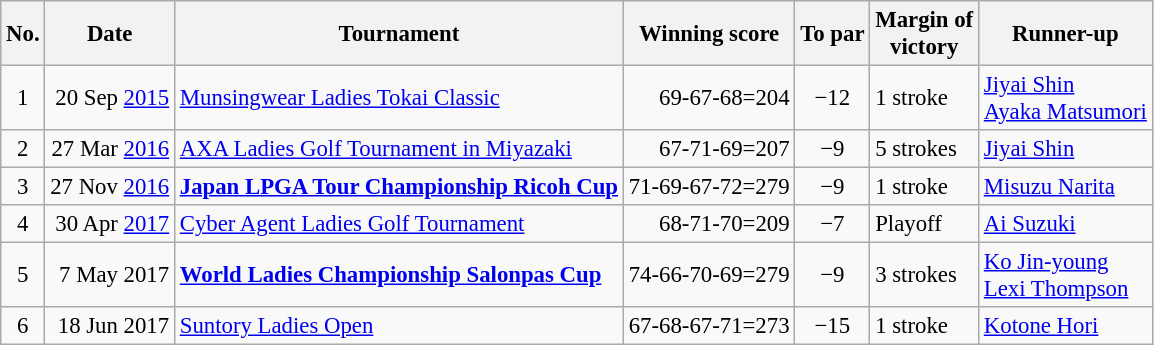<table class="wikitable" style="font-size:95%;">
<tr>
<th>No.</th>
<th>Date</th>
<th>Tournament</th>
<th>Winning score</th>
<th>To par</th>
<th>Margin of<br>victory</th>
<th>Runner-up</th>
</tr>
<tr>
<td align=center>1</td>
<td align=right>20 Sep <a href='#'>2015</a></td>
<td><a href='#'>Munsingwear Ladies Tokai Classic</a></td>
<td align=right>69-67-68=204</td>
<td align=center>−12</td>
<td>1 stroke</td>
<td> <a href='#'>Jiyai Shin</a><br> <a href='#'>Ayaka Matsumori</a></td>
</tr>
<tr>
<td align=center>2</td>
<td align=right>27 Mar <a href='#'>2016</a></td>
<td><a href='#'>AXA Ladies Golf Tournament in Miyazaki</a></td>
<td align=right>67-71-69=207</td>
<td align=center>−9</td>
<td>5 strokes</td>
<td> <a href='#'>Jiyai Shin</a></td>
</tr>
<tr>
<td align=center>3</td>
<td align=right>27 Nov <a href='#'>2016</a></td>
<td><strong><a href='#'>Japan LPGA Tour Championship Ricoh Cup</a></strong></td>
<td align=right>71-69-67-72=279</td>
<td align=center>−9</td>
<td>1 stroke</td>
<td> <a href='#'>Misuzu Narita</a></td>
</tr>
<tr>
<td align=center>4</td>
<td align=right>30 Apr <a href='#'>2017</a></td>
<td><a href='#'>Cyber Agent Ladies Golf Tournament</a></td>
<td align=right>68-71-70=209</td>
<td align=center>−7</td>
<td>Playoff</td>
<td> <a href='#'>Ai Suzuki</a></td>
</tr>
<tr>
<td align=center>5</td>
<td align=right>7 May 2017</td>
<td><strong><a href='#'>World Ladies Championship Salonpas Cup</a></strong></td>
<td align=right>74-66-70-69=279</td>
<td align=center>−9</td>
<td>3 strokes</td>
<td> <a href='#'>Ko Jin-young</a><br> <a href='#'>Lexi Thompson</a></td>
</tr>
<tr>
<td align=center>6</td>
<td align=right>18 Jun 2017</td>
<td><a href='#'>Suntory Ladies Open</a></td>
<td align=right>67-68-67-71=273</td>
<td align=center>−15</td>
<td>1 stroke</td>
<td> <a href='#'>Kotone Hori</a></td>
</tr>
</table>
